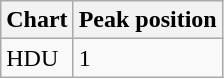<table class="wikitable">
<tr>
<th>Chart</th>
<th>Peak position</th>
</tr>
<tr>
<td>HDU</td>
<td>1</td>
</tr>
</table>
